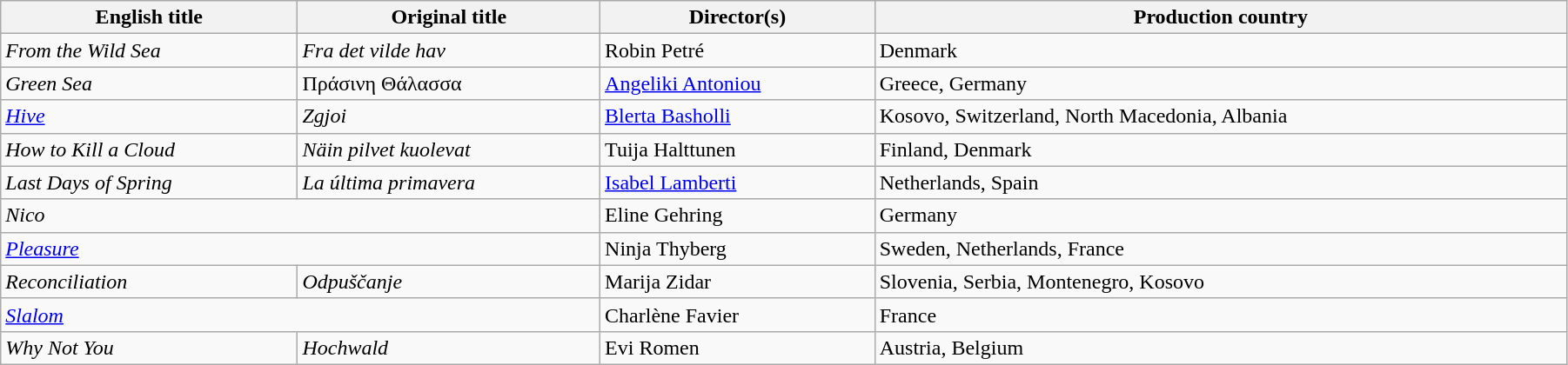<table class="wikitable" style="width:95%; margin-bottom:2px">
<tr>
<th>English title</th>
<th>Original title</th>
<th>Director(s)</th>
<th>Production country</th>
</tr>
<tr>
<td><em>From the Wild Sea</em></td>
<td><em>Fra det vilde hav</em></td>
<td>Robin Petré</td>
<td>Denmark</td>
</tr>
<tr>
<td><em>Green Sea</em></td>
<td>Πράσινη Θάλασσα</td>
<td><a href='#'>Angeliki Antoniou</a></td>
<td>Greece, Germany</td>
</tr>
<tr>
<td><em><a href='#'>Hive</a></em></td>
<td><em>Zgjoi</em></td>
<td><a href='#'>Blerta Basholli</a></td>
<td>Kosovo, Switzerland, North Macedonia, Albania</td>
</tr>
<tr>
<td><em>How to Kill a Cloud</em></td>
<td><em>Näin pilvet kuolevat</em></td>
<td>Tuija Halttunen</td>
<td>Finland, Denmark</td>
</tr>
<tr>
<td><em>Last Days of Spring</em></td>
<td><em>La última primavera</em></td>
<td><a href='#'>Isabel Lamberti</a></td>
<td>Netherlands, Spain</td>
</tr>
<tr>
<td colspan="2"><em>Nico</em></td>
<td>Eline Gehring</td>
<td>Germany</td>
</tr>
<tr>
<td colspan="2"><em><a href='#'>Pleasure</a></em></td>
<td>Ninja Thyberg</td>
<td>Sweden, Netherlands, France</td>
</tr>
<tr>
<td><em>Reconciliation</em></td>
<td><em>Odpuščanje</em></td>
<td>Marija Zidar</td>
<td>Slovenia, Serbia, Montenegro, Kosovo</td>
</tr>
<tr>
<td colspan="2"><em><a href='#'>Slalom</a></em></td>
<td>Charlène Favier</td>
<td>France</td>
</tr>
<tr>
<td><em>Why Not You</em></td>
<td><em>Hochwald</em></td>
<td>Evi Romen</td>
<td>Austria, Belgium</td>
</tr>
</table>
